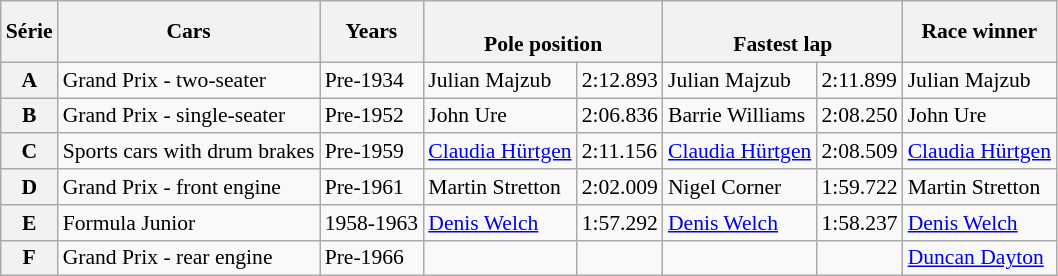<table class="wikitable" style="font-size:90%">
<tr>
<th>Série</th>
<th>Cars</th>
<th>Years</th>
<th colspan=2><br>Pole position</th>
<th colspan=2><br>Fastest lap</th>
<th>Race winner</th>
</tr>
<tr>
<th>A</th>
<td>Grand Prix - two-seater</td>
<td>Pre-1934</td>
<td align=left> Julian Majzub</td>
<td>2:12.893</td>
<td align=left> Julian Majzub</td>
<td>2:11.899</td>
<td align=left> Julian Majzub</td>
</tr>
<tr>
<th>B</th>
<td>Grand Prix - single-seater</td>
<td>Pre-1952</td>
<td align=left> John Ure</td>
<td>2:06.836</td>
<td align=left> Barrie Williams</td>
<td>2:08.250</td>
<td align=left> John Ure</td>
</tr>
<tr>
<th>C</th>
<td>Sports cars with drum brakes</td>
<td>Pre-1959</td>
<td align=left> <a href='#'>Claudia Hürtgen</a></td>
<td>2:11.156</td>
<td align=left> <a href='#'>Claudia Hürtgen</a></td>
<td>2:08.509</td>
<td align=left> <a href='#'>Claudia Hürtgen</a></td>
</tr>
<tr>
<th>D</th>
<td>Grand Prix - front engine</td>
<td>Pre-1961</td>
<td align=left> Martin Stretton</td>
<td>2:02.009</td>
<td align=left> Nigel Corner</td>
<td>1:59.722</td>
<td align=left> Martin Stretton</td>
</tr>
<tr>
<th>E</th>
<td>Formula Junior</td>
<td>1958-1963</td>
<td align=left> <a href='#'>Denis Welch</a></td>
<td>1:57.292</td>
<td align=left> <a href='#'>Denis Welch</a></td>
<td>1:58.237</td>
<td align=left> <a href='#'>Denis Welch</a></td>
</tr>
<tr>
<th>F</th>
<td>Grand Prix - rear engine</td>
<td>Pre-1966</td>
<td align=left></td>
<td></td>
<td align=left></td>
<td></td>
<td align=left> <a href='#'>Duncan Dayton</a></td>
</tr>
</table>
